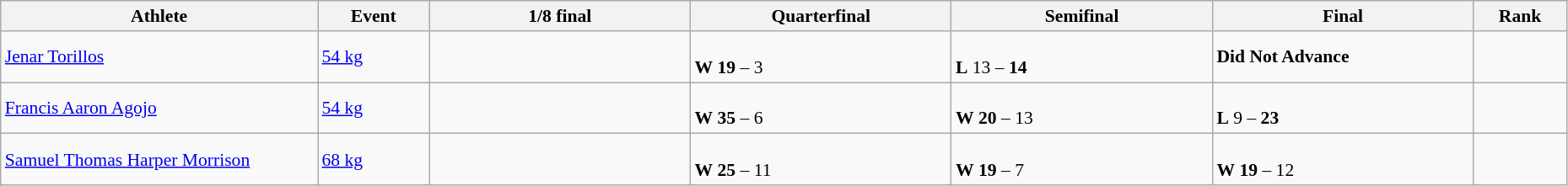<table class="wikitable" width="98%" style="text-align:left; font-size:90%">
<tr>
<th width="17%">Athlete</th>
<th width="6%">Event</th>
<th width="14%">1/8 final</th>
<th width="14%">Quarterfinal</th>
<th width="14%">Semifinal</th>
<th width="14%">Final</th>
<th width="5%">Rank</th>
</tr>
<tr>
<td><a href='#'>Jenar Torillos</a></td>
<td><a href='#'>54 kg</a></td>
<td></td>
<td> <br> <strong>W</strong> <strong>19</strong> – 3</td>
<td> <br> <strong>L</strong> 13 – <strong>14</strong></td>
<td><strong>Did Not Advance</strong></td>
<td></td>
</tr>
<tr>
<td><a href='#'>Francis Aaron Agojo</a></td>
<td><a href='#'>54 kg</a></td>
<td></td>
<td> <br> <strong>W</strong> <strong>35</strong> – 6</td>
<td> <br> <strong>W</strong> <strong>20</strong> – 13</td>
<td> <br> <strong>L</strong> 9 – <strong>23</strong></td>
<td></td>
</tr>
<tr>
<td><a href='#'>Samuel Thomas Harper Morrison</a></td>
<td><a href='#'>68 kg</a></td>
<td></td>
<td> <br> <strong>W</strong> <strong>25</strong> – 11</td>
<td> <br> <strong>W</strong> <strong>19</strong> – 7</td>
<td> <br> <strong>W</strong> <strong>19</strong> – 12</td>
<td></td>
</tr>
</table>
